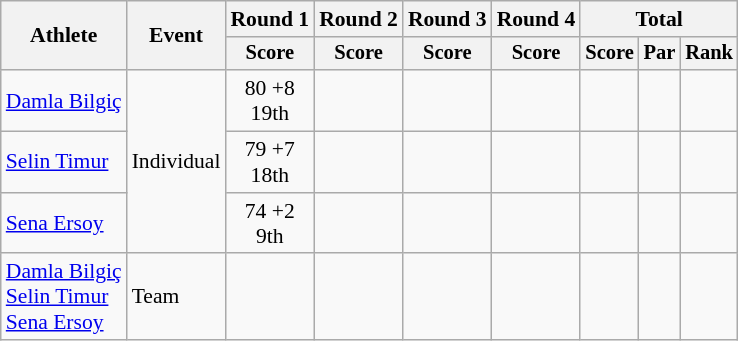<table class=wikitable style=font-size:90%;text-align:center>
<tr>
<th rowspan=2>Athlete</th>
<th rowspan=2>Event</th>
<th>Round 1</th>
<th>Round 2</th>
<th>Round 3</th>
<th>Round 4</th>
<th colspan=3>Total</th>
</tr>
<tr style="font-size:95%">
<th>Score</th>
<th>Score</th>
<th>Score</th>
<th>Score</th>
<th>Score</th>
<th>Par</th>
<th>Rank</th>
</tr>
<tr align=center>
<td align=left><a href='#'>Damla Bilgiç</a></td>
<td align=left rowspan=3>Individual</td>
<td>80 +8<br>19th</td>
<td></td>
<td></td>
<td></td>
<td></td>
<td></td>
<td></td>
</tr>
<tr align=center>
<td align=left><a href='#'>Selin Timur</a></td>
<td>79 +7<br>18th</td>
<td></td>
<td></td>
<td></td>
<td></td>
<td></td>
<td></td>
</tr>
<tr align=center>
<td align=left><a href='#'>Sena Ersoy</a></td>
<td>74 +2<br>9th</td>
<td></td>
<td></td>
<td></td>
<td></td>
<td></td>
<td></td>
</tr>
<tr align=center>
<td align=left><a href='#'>Damla Bilgiç</a><br><a href='#'>Selin Timur</a><br><a href='#'>Sena Ersoy</a></td>
<td align=left>Team</td>
<td></td>
<td></td>
<td></td>
<td></td>
<td></td>
<td></td>
<td></td>
</tr>
</table>
